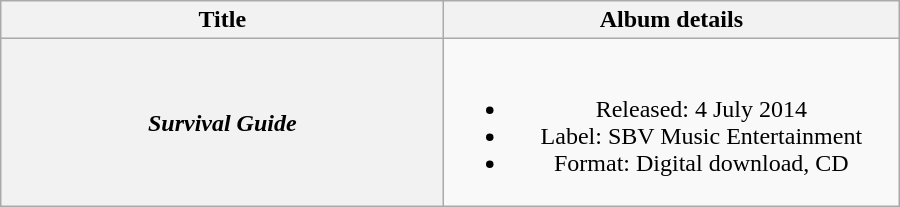<table class="wikitable plainrowheaders" style="text-align:center;">
<tr>
<th scope="col" style="width:18em;">Title</th>
<th scope="col" style="width:18.5em;">Album details</th>
</tr>
<tr>
<th scope="row"><em>Survival Guide</em></th>
<td><br><ul><li>Released: 4 July 2014</li><li>Label: SBV Music Entertainment</li><li>Format: Digital download, CD</li></ul></td>
</tr>
</table>
